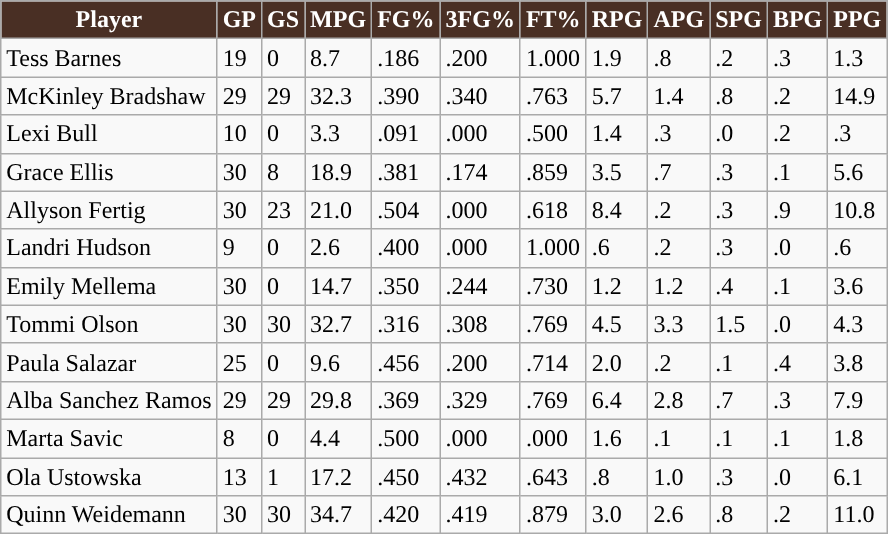<table class="wikitable sortable">
<tr>
<th style="background:#492f24; color:white">Player</th>
<th style="background:#492f24; color:white">GP</th>
<th style="background:#492f24; color:white">GS</th>
<th style="background:#492f24; color:white">MPG</th>
<th style="background:#492f24; color:white">FG%</th>
<th style="background:#492f24; color:white">3FG%</th>
<th style="background:#492f24; color:white">FT%</th>
<th style="background:#492f24; color:white;">RPG</th>
<th style="background:#492f24; color:white;">APG</th>
<th style="background:#492f24; color:white;">SPG</th>
<th style="background:#492f24; color:white;">BPG</th>
<th style="background:#492f24; color:white;">PPG</th>
</tr>
<tr>
<td>Tess Barnes</td>
<td>19</td>
<td>0</td>
<td>8.7</td>
<td>.186</td>
<td>.200</td>
<td>1.000</td>
<td>1.9</td>
<td>.8</td>
<td>.2</td>
<td>.3</td>
<td>1.3</td>
</tr>
<tr>
<td>McKinley Bradshaw</td>
<td>29</td>
<td>29</td>
<td>32.3</td>
<td>.390</td>
<td>.340</td>
<td>.763</td>
<td>5.7</td>
<td>1.4</td>
<td>.8</td>
<td>.2</td>
<td>14.9</td>
</tr>
<tr>
<td>Lexi Bull</td>
<td>10</td>
<td>0</td>
<td>3.3</td>
<td>.091</td>
<td>.000</td>
<td>.500</td>
<td>1.4</td>
<td>.3</td>
<td>.0</td>
<td>.2</td>
<td>.3</td>
</tr>
<tr>
<td>Grace Ellis</td>
<td>30</td>
<td>8</td>
<td>18.9</td>
<td>.381</td>
<td>.174</td>
<td>.859</td>
<td>3.5</td>
<td>.7</td>
<td>.3</td>
<td>.1</td>
<td>5.6</td>
</tr>
<tr>
<td>Allyson Fertig</td>
<td>30</td>
<td>23</td>
<td>21.0</td>
<td>.504</td>
<td>.000</td>
<td>.618</td>
<td>8.4</td>
<td>.2</td>
<td>.3</td>
<td>.9</td>
<td>10.8</td>
</tr>
<tr>
<td>Landri Hudson</td>
<td>9</td>
<td>0</td>
<td>2.6</td>
<td>.400</td>
<td>.000</td>
<td>1.000</td>
<td>.6</td>
<td>.2</td>
<td>.3</td>
<td>.0</td>
<td>.6</td>
</tr>
<tr>
<td>Emily Mellema</td>
<td>30</td>
<td>0</td>
<td>14.7</td>
<td>.350</td>
<td>.244</td>
<td>.730</td>
<td>1.2</td>
<td>1.2</td>
<td>.4</td>
<td>.1</td>
<td>3.6</td>
</tr>
<tr>
<td>Tommi Olson</td>
<td>30</td>
<td>30</td>
<td>32.7</td>
<td>.316</td>
<td>.308</td>
<td>.769</td>
<td>4.5</td>
<td>3.3</td>
<td>1.5</td>
<td>.0</td>
<td>4.3</td>
</tr>
<tr>
<td>Paula Salazar</td>
<td>25</td>
<td>0</td>
<td>9.6</td>
<td>.456</td>
<td>.200</td>
<td>.714</td>
<td>2.0</td>
<td>.2</td>
<td>.1</td>
<td>.4</td>
<td>3.8</td>
</tr>
<tr>
<td>Alba Sanchez Ramos</td>
<td>29</td>
<td>29</td>
<td>29.8</td>
<td>.369</td>
<td>.329</td>
<td>.769</td>
<td>6.4</td>
<td>2.8</td>
<td>.7</td>
<td>.3</td>
<td>7.9</td>
</tr>
<tr>
<td>Marta Savic</td>
<td>8</td>
<td>0</td>
<td>4.4</td>
<td>.500</td>
<td>.000</td>
<td>.000</td>
<td>1.6</td>
<td>.1</td>
<td>.1</td>
<td>.1</td>
<td>1.8</td>
</tr>
<tr>
<td>Ola Ustowska</td>
<td>13</td>
<td>1</td>
<td>17.2</td>
<td>.450</td>
<td>.432</td>
<td>.643</td>
<td>.8</td>
<td>1.0</td>
<td>.3</td>
<td>.0</td>
<td>6.1</td>
</tr>
<tr>
<td>Quinn Weidemann</td>
<td>30</td>
<td>30</td>
<td>34.7</td>
<td>.420</td>
<td>.419</td>
<td>.879</td>
<td>3.0</td>
<td>2.6</td>
<td>.8</td>
<td>.2</td>
<td>11.0</td>
</tr>
</table>
